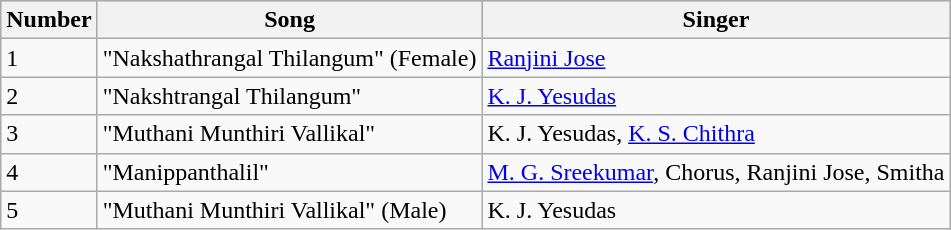<table class="wikitable sortable">
<tr style="background:#ccc; text-align:center;"|->
<th>Number</th>
<th>Song</th>
<th>Singer</th>
</tr>
<tr>
<td>1</td>
<td>"Nakshathrangal Thilangum" (Female)</td>
<td><a href='#'>Ranjini Jose</a></td>
</tr>
<tr>
<td>2</td>
<td>"Nakshtrangal Thilangum"</td>
<td><a href='#'>K. J. Yesudas</a></td>
</tr>
<tr>
<td>3</td>
<td>"Muthani Munthiri Vallikal"</td>
<td>K. J. Yesudas, <a href='#'>K. S. Chithra</a></td>
</tr>
<tr>
<td>4</td>
<td>"Manippanthalil"</td>
<td><a href='#'>M. G. Sreekumar</a>, Chorus, Ranjini Jose, Smitha</td>
</tr>
<tr>
<td>5</td>
<td>"Muthani Munthiri Vallikal" (Male)</td>
<td>K. J. Yesudas</td>
</tr>
</table>
